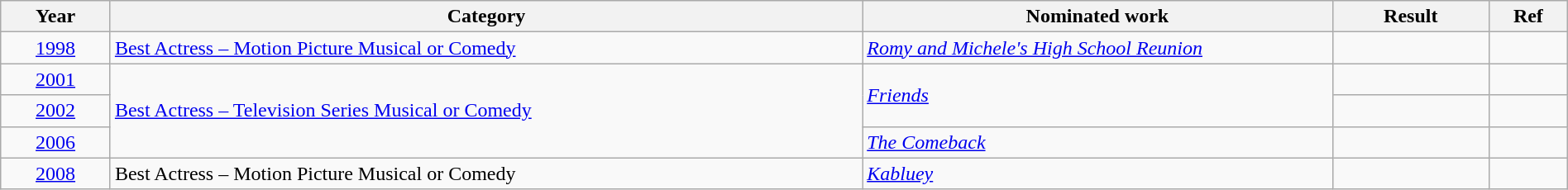<table class="wikitable" width="100%">
<tr>
<th width="7%">Year</th>
<th width="48%">Category</th>
<th width="30%">Nominated work</th>
<th width="10%">Result</th>
<th width="5%">Ref</th>
</tr>
<tr>
<td align="center"><a href='#'>1998</a></td>
<td><a href='#'>Best Actress – Motion Picture Musical or Comedy</a></td>
<td><em><a href='#'>Romy and Michele's High School Reunion</a></em></td>
<td></td>
<td align="center"></td>
</tr>
<tr>
<td align="center"><a href='#'>2001</a></td>
<td rowspan="3"><a href='#'>Best Actress – Television Series Musical or Comedy</a></td>
<td rowspan="2"><em><a href='#'>Friends</a></em></td>
<td></td>
<td align="center"></td>
</tr>
<tr>
<td align="center"><a href='#'>2002</a></td>
<td></td>
<td align="center"></td>
</tr>
<tr>
<td align="center"><a href='#'>2006</a></td>
<td><em><a href='#'>The Comeback</a></em></td>
<td></td>
<td align="center"></td>
</tr>
<tr>
<td align="center"><a href='#'>2008</a></td>
<td>Best Actress – Motion Picture Musical or Comedy</td>
<td><em><a href='#'>Kabluey</a></em></td>
<td></td>
<td align="center"></td>
</tr>
</table>
